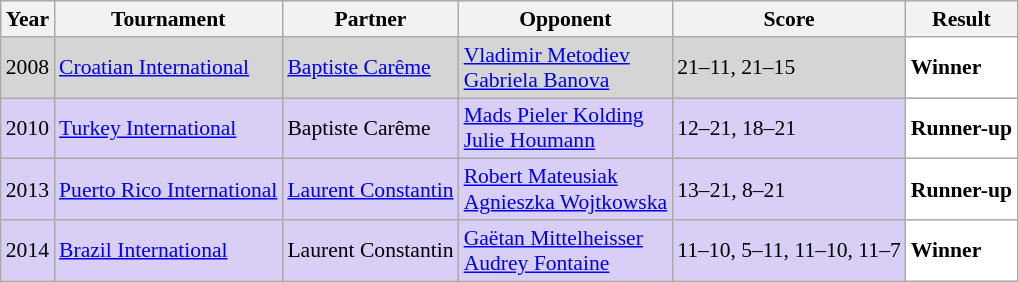<table class="sortable wikitable" style="font-size: 90%;">
<tr>
<th>Year</th>
<th>Tournament</th>
<th>Partner</th>
<th>Opponent</th>
<th>Score</th>
<th>Result</th>
</tr>
<tr style="background:#D5D5D5">
<td align="center">2008</td>
<td align="left"><a href='#'>Croatian International</a></td>
<td align="left"> <a href='#'>Baptiste Carême</a></td>
<td align="left"> <a href='#'>Vladimir Metodiev</a><br> <a href='#'>Gabriela Banova</a></td>
<td align="left">21–11, 21–15</td>
<td style="text-align:left; background:white"> <strong>Winner</strong></td>
</tr>
<tr style="background:#D8CEF6">
<td align="center">2010</td>
<td align="left"><a href='#'>Turkey International</a></td>
<td align="left"> Baptiste Carême</td>
<td align="left"> <a href='#'>Mads Pieler Kolding</a><br> <a href='#'>Julie Houmann</a></td>
<td align="left">12–21, 18–21</td>
<td style="text-align:left; background:white"> <strong>Runner-up</strong></td>
</tr>
<tr style="background:#D8CEF6">
<td align="center">2013</td>
<td align="left"><a href='#'>Puerto Rico International</a></td>
<td align="left"> <a href='#'>Laurent Constantin</a></td>
<td align="left"> <a href='#'>Robert Mateusiak</a><br> <a href='#'>Agnieszka Wojtkowska</a></td>
<td align="left">13–21, 8–21</td>
<td style="text-align:left; background:white"> <strong>Runner-up</strong></td>
</tr>
<tr style="background:#D8CEF6">
<td align="center">2014</td>
<td align="left"><a href='#'>Brazil International</a></td>
<td align="left"> Laurent Constantin</td>
<td align="left"> <a href='#'>Gaëtan Mittelheisser</a><br> <a href='#'>Audrey Fontaine</a></td>
<td align="left">11–10, 5–11, 11–10, 11–7</td>
<td style="text-align:left; background:white"> <strong>Winner</strong></td>
</tr>
</table>
